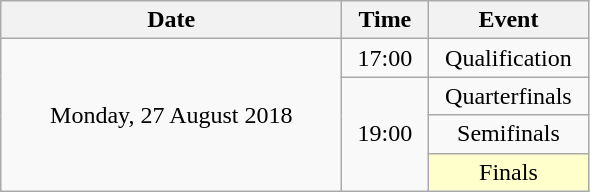<table class = "wikitable" style="text-align:center;">
<tr>
<th width=220>Date</th>
<th width=50>Time</th>
<th width=100>Event</th>
</tr>
<tr>
<td rowspan=4>Monday, 27 August 2018</td>
<td>17:00</td>
<td>Qualification</td>
</tr>
<tr>
<td rowspan=3>19:00</td>
<td>Quarterfinals</td>
</tr>
<tr>
<td>Semifinals</td>
</tr>
<tr>
<td bgcolor=ffffcc>Finals</td>
</tr>
</table>
